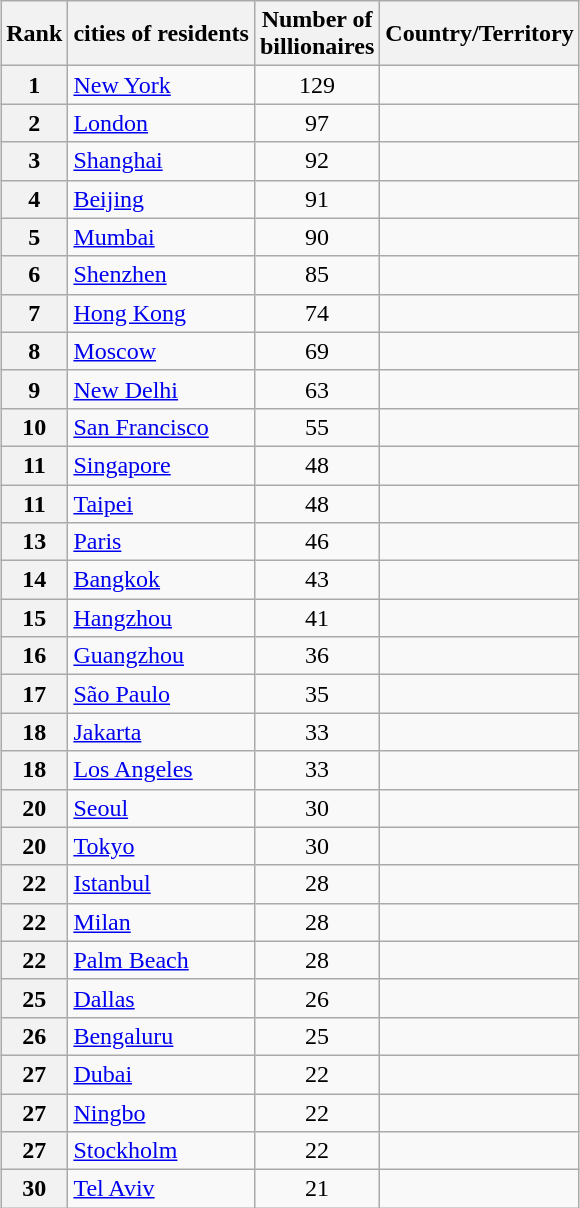<table class="wikitable sortable" style="margin-left:auto; margin-right:auto; margin-top:0;">
<tr>
<th>Rank</th>
<th>cities of residents</th>
<th data-sort-type="“number”">Number of<br>billionaires</th>
<th>Country/Territory</th>
</tr>
<tr>
<th>1</th>
<td><a href='#'>New York</a></td>
<td align="center">129</td>
<td></td>
</tr>
<tr>
<th>2</th>
<td><a href='#'>London</a></td>
<td align="center">97</td>
<td></td>
</tr>
<tr>
<th>3</th>
<td><a href='#'>Shanghai</a></td>
<td align="center">92</td>
<td></td>
</tr>
<tr>
<th>4</th>
<td><a href='#'>Beijing</a></td>
<td align="center">91</td>
<td></td>
</tr>
<tr>
<th>5</th>
<td><a href='#'>Mumbai</a></td>
<td align="center">90</td>
<td></td>
</tr>
<tr>
<th>6</th>
<td><a href='#'>Shenzhen</a></td>
<td align="center">85</td>
<td></td>
</tr>
<tr>
<th>7</th>
<td><a href='#'>Hong Kong</a></td>
<td align="center">74</td>
<td></td>
</tr>
<tr>
<th>8</th>
<td><a href='#'>Moscow</a></td>
<td align="center">69</td>
<td></td>
</tr>
<tr>
<th>9</th>
<td><a href='#'>New Delhi</a></td>
<td align="center">63</td>
<td></td>
</tr>
<tr>
<th>10</th>
<td><a href='#'>San Francisco</a></td>
<td align="center">55</td>
<td></td>
</tr>
<tr>
<th>11</th>
<td><a href='#'>Singapore</a></td>
<td align="center">48</td>
<td></td>
</tr>
<tr>
<th>11</th>
<td><a href='#'>Taipei</a></td>
<td align="center">48</td>
<td></td>
</tr>
<tr>
<th>13</th>
<td><a href='#'>Paris</a></td>
<td align="center">46</td>
<td></td>
</tr>
<tr>
<th>14</th>
<td><a href='#'>Bangkok</a></td>
<td align="center">43</td>
<td></td>
</tr>
<tr>
<th>15</th>
<td><a href='#'>Hangzhou</a></td>
<td align="center">41</td>
<td></td>
</tr>
<tr>
<th>16</th>
<td><a href='#'>Guangzhou</a></td>
<td align="center">36</td>
<td></td>
</tr>
<tr>
<th>17</th>
<td><a href='#'>São Paulo</a></td>
<td align="center">35</td>
<td></td>
</tr>
<tr>
<th>18</th>
<td><a href='#'>Jakarta</a></td>
<td align="center">33</td>
<td></td>
</tr>
<tr>
<th>18</th>
<td><a href='#'>Los Angeles</a></td>
<td align="center">33</td>
<td></td>
</tr>
<tr>
<th>20</th>
<td><a href='#'>Seoul</a></td>
<td align="center">30</td>
<td></td>
</tr>
<tr>
<th>20</th>
<td><a href='#'>Tokyo</a></td>
<td align="center">30</td>
<td></td>
</tr>
<tr>
<th>22</th>
<td><a href='#'>Istanbul</a></td>
<td align="center">28</td>
<td></td>
</tr>
<tr>
<th>22</th>
<td><a href='#'>Milan</a></td>
<td align="center">28</td>
<td></td>
</tr>
<tr>
<th>22</th>
<td><a href='#'>Palm Beach</a></td>
<td align="center">28</td>
<td></td>
</tr>
<tr>
<th>25</th>
<td><a href='#'>Dallas</a></td>
<td align="center">26</td>
<td></td>
</tr>
<tr>
<th>26</th>
<td><a href='#'>Bengaluru</a></td>
<td align="center">25</td>
<td></td>
</tr>
<tr>
<th>27</th>
<td><a href='#'>Dubai</a></td>
<td align="center">22</td>
<td></td>
</tr>
<tr>
<th>27</th>
<td><a href='#'>Ningbo</a></td>
<td align="center">22</td>
<td></td>
</tr>
<tr>
<th>27</th>
<td><a href='#'>Stockholm</a></td>
<td align="center">22</td>
<td></td>
</tr>
<tr>
<th>30</th>
<td><a href='#'>Tel Aviv</a></td>
<td align="center">21</td>
<td></td>
</tr>
</table>
